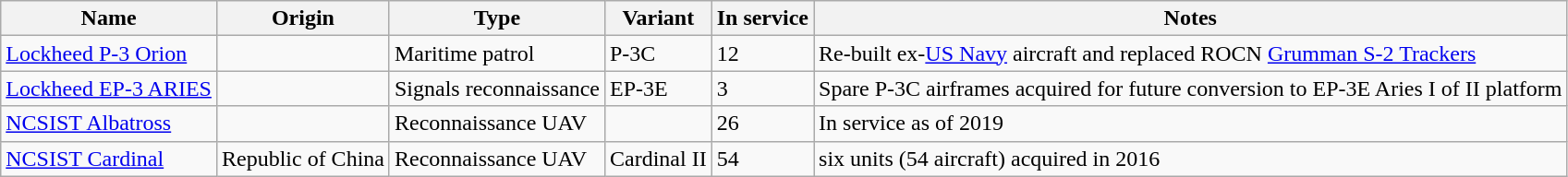<table class="wikitable">
<tr>
<th style="text-align:center; width:;">Name</th>
<th style="text-align:center; width:;">Origin</th>
<th style="text-align:center; width:;">Type</th>
<th style="text-align:center; width:;">Variant</th>
<th style="text-align:center; width:;">In service</th>
<th style="text-align:center; width:">Notes<br></th>
</tr>
<tr>
<td><a href='#'>Lockheed P-3 Orion</a></td>
<td></td>
<td>Maritime patrol</td>
<td>P-3C</td>
<td>12</td>
<td>Re-built ex-<a href='#'>US Navy</a> aircraft and replaced ROCN <a href='#'>Grumman S-2 Trackers</a></td>
</tr>
<tr>
<td><a href='#'>Lockheed EP-3 ARIES</a></td>
<td></td>
<td>Signals reconnaissance</td>
<td>EP-3E</td>
<td>3</td>
<td>Spare P-3C airframes acquired for future conversion to EP-3E Aries I of II platform</td>
</tr>
<tr>
<td><a href='#'>NCSIST Albatross</a></td>
<td></td>
<td>Reconnaissance UAV</td>
<td></td>
<td>26</td>
<td>In service as of 2019</td>
</tr>
<tr>
<td><a href='#'>NCSIST Cardinal</a></td>
<td>Republic of China</td>
<td>Reconnaissance UAV</td>
<td>Cardinal II</td>
<td>54</td>
<td>six units (54 aircraft) acquired in 2016</td>
</tr>
</table>
